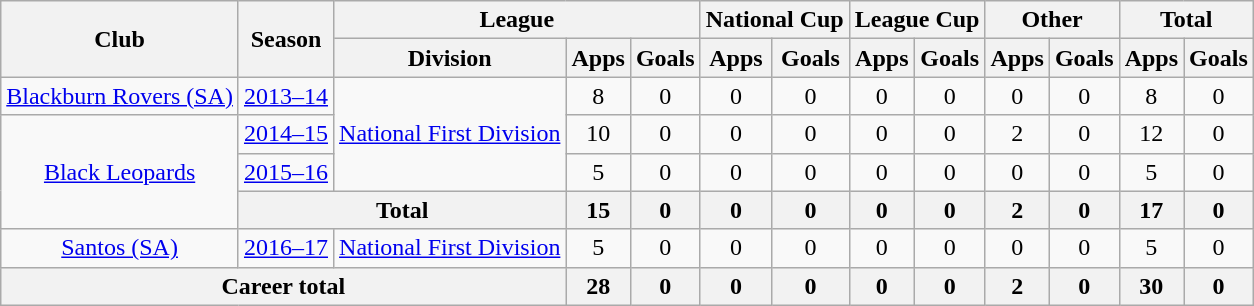<table class="wikitable" style="text-align:center">
<tr>
<th rowspan="2">Club</th>
<th rowspan="2">Season</th>
<th colspan="3">League</th>
<th colspan="2">National Cup</th>
<th colspan="2">League Cup</th>
<th colspan="2">Other</th>
<th colspan="2">Total</th>
</tr>
<tr>
<th>Division</th>
<th>Apps</th>
<th>Goals</th>
<th>Apps</th>
<th>Goals</th>
<th>Apps</th>
<th>Goals</th>
<th>Apps</th>
<th>Goals</th>
<th>Apps</th>
<th>Goals</th>
</tr>
<tr>
<td><a href='#'>Blackburn Rovers (SA)</a></td>
<td><a href='#'>2013–14</a></td>
<td rowspan=3><a href='#'>National First Division</a></td>
<td>8</td>
<td>0</td>
<td>0</td>
<td>0</td>
<td>0</td>
<td>0</td>
<td>0</td>
<td>0</td>
<td>8</td>
<td>0</td>
</tr>
<tr>
<td rowspan=3><a href='#'>Black Leopards</a></td>
<td><a href='#'>2014–15</a></td>
<td>10</td>
<td>0</td>
<td>0</td>
<td>0</td>
<td>0</td>
<td>0</td>
<td>2</td>
<td>0</td>
<td>12</td>
<td>0</td>
</tr>
<tr>
<td><a href='#'>2015–16</a></td>
<td>5</td>
<td>0</td>
<td>0</td>
<td>0</td>
<td>0</td>
<td>0</td>
<td>0</td>
<td>0</td>
<td>5</td>
<td>0</td>
</tr>
<tr>
<th colspan=2><strong>Total</strong></th>
<th>15</th>
<th>0</th>
<th>0</th>
<th>0</th>
<th>0</th>
<th>0</th>
<th>2</th>
<th>0</th>
<th>17</th>
<th>0</th>
</tr>
<tr>
<td><a href='#'>Santos (SA)</a></td>
<td><a href='#'>2016–17</a></td>
<td><a href='#'>National First Division</a></td>
<td>5</td>
<td>0</td>
<td>0</td>
<td>0</td>
<td>0</td>
<td>0</td>
<td>0</td>
<td>0</td>
<td>5</td>
<td>0</td>
</tr>
<tr>
<th colspan=3><strong>Career total</strong></th>
<th>28</th>
<th>0</th>
<th>0</th>
<th>0</th>
<th>0</th>
<th>0</th>
<th>2</th>
<th>0</th>
<th>30</th>
<th>0</th>
</tr>
</table>
